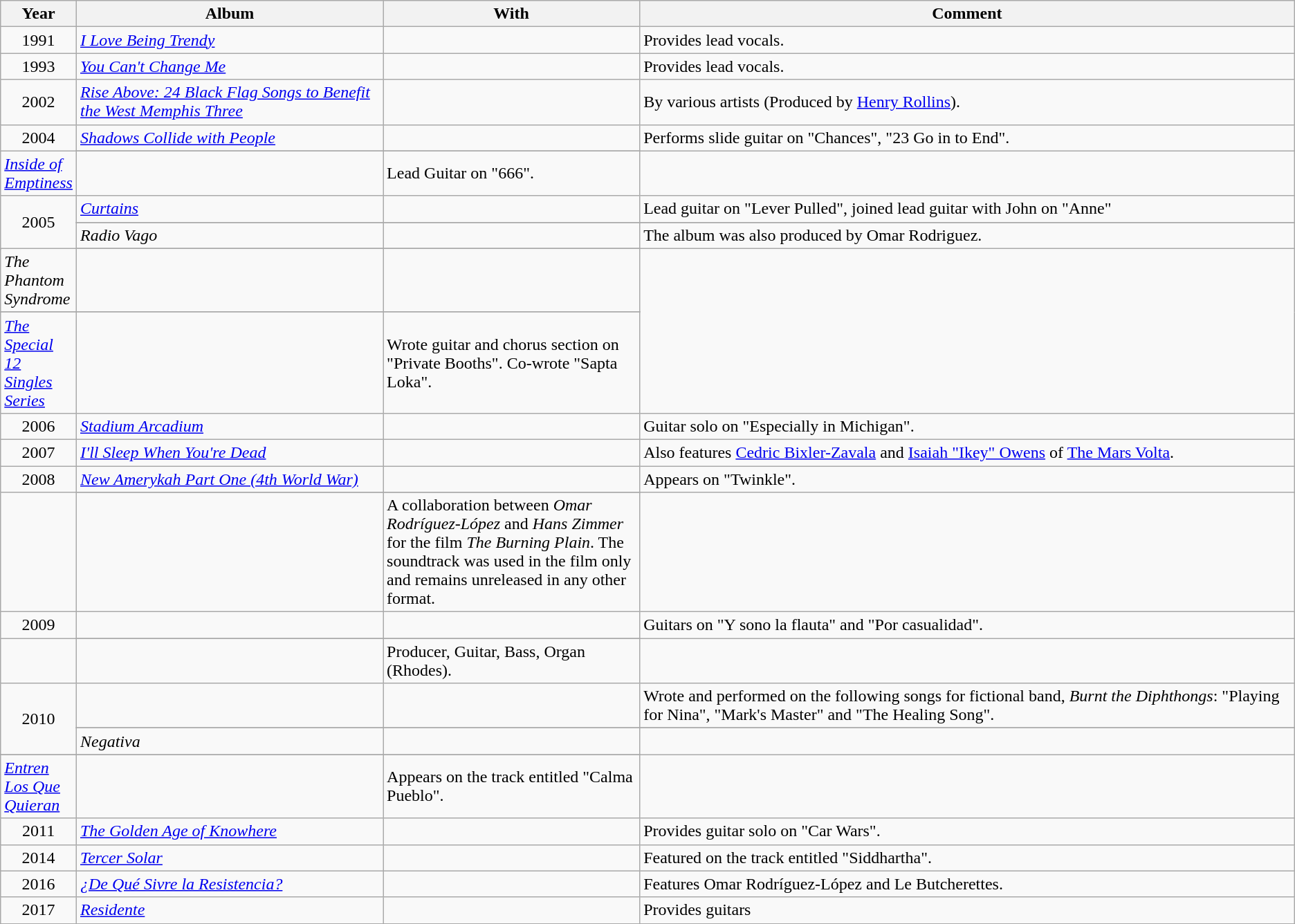<table class="wikitable sortable">
<tr>
<th style="width:3em">Year</th>
<th style="width:18em">Album</th>
<th style="width:15em">With</th>
<th class="unsortable">Comment</th>
</tr>
<tr>
<td align="center">1991</td>
<td><em><a href='#'>I Love Being Trendy</a></em></td>
<td align="center"></td>
<td>Provides lead vocals.</td>
</tr>
<tr>
<td align="center">1993</td>
<td><em><a href='#'>You Can't Change Me</a></em></td>
<td align="center"></td>
<td>Provides lead vocals.</td>
</tr>
<tr>
<td align="center">2002</td>
<td><em><a href='#'>Rise Above: 24 Black Flag Songs to Benefit the West Memphis Three</a></em></td>
<td align="center"></td>
<td>By various artists (Produced by <a href='#'>Henry Rollins</a>).</td>
</tr>
<tr>
<td align="center" rowspan="2">2004</td>
<td><em><a href='#'>Shadows Collide with People</a></em></td>
<td align="center"></td>
<td>Performs slide guitar on "Chances", "23 Go in to End".</td>
</tr>
<tr>
</tr>
<tr>
<td><em><a href='#'>Inside of Emptiness</a></em></td>
<td align="center"></td>
<td>Lead Guitar on "666".</td>
</tr>
<tr>
<td align="center" rowspan="4">2005</td>
<td><em><a href='#'>Curtains</a></em></td>
<td align="center"></td>
<td>Lead guitar on "Lever Pulled", joined lead guitar with John on "Anne"</td>
</tr>
<tr>
</tr>
<tr>
<td><em>Radio Vago</em></td>
<td align="center"></td>
<td>The album was also produced by Omar Rodriguez.</td>
</tr>
<tr>
</tr>
<tr>
<td><em>The Phantom Syndrome</em></td>
<td align="center"></td>
<td></td>
</tr>
<tr>
</tr>
<tr>
<td><em><a href='#'>The Special 12 Singles Series</a></em></td>
<td align="center"></td>
<td>Wrote guitar and chorus section on "Private Booths". Co-wrote "Sapta Loka".</td>
</tr>
<tr>
<td align="center">2006</td>
<td><em><a href='#'>Stadium Arcadium</a></em></td>
<td align="center"></td>
<td>Guitar solo on "Especially in Michigan".</td>
</tr>
<tr>
<td align="center">2007</td>
<td><em><a href='#'>I'll Sleep When You're Dead</a></em></td>
<td align="center"></td>
<td>Also features <a href='#'>Cedric Bixler-Zavala</a> and <a href='#'>Isaiah "Ikey" Owens</a> of <a href='#'>The Mars Volta</a>.</td>
</tr>
<tr>
<td align="center" rowspan="2">2008</td>
<td><em><a href='#'>New Amerykah Part One (4th World War)</a></em></td>
<td align="center"></td>
<td>Appears on "Twinkle".</td>
</tr>
<tr>
</tr>
<tr>
<td><em></em></td>
<td align="center"></td>
<td>A collaboration between<em> Omar Rodríguez-López</em> and <em>Hans Zimmer</em> for the film <em>The Burning Plain</em>. The soundtrack was used in the film only and remains unreleased in any other format.</td>
</tr>
<tr>
<td align="center" rowspan="2">2009</td>
<td><em></em></td>
<td align="center"></td>
<td>Guitars on "Y sono la flauta" and "Por casualidad".</td>
</tr>
<tr>
</tr>
<tr>
<td><em></em></td>
<td align="center"></td>
<td>Producer, Guitar, Bass, Organ (Rhodes).</td>
</tr>
<tr>
<td align="center" rowspan="3">2010</td>
<td><em></em></td>
<td align="center"></td>
<td>Wrote and performed on  the following songs for fictional band, <em>Burnt the Diphthongs</em>: "Playing for Nina", "Mark's Master" and "The Healing Song".</td>
</tr>
<tr>
</tr>
<tr>
<td><em>Negativa</em></td>
<td align="center"></td>
<td></td>
</tr>
<tr>
</tr>
<tr>
<td><em><a href='#'>Entren Los Que Quieran</a></em></td>
<td align="center"></td>
<td>Appears on the track entitled "Calma Pueblo".</td>
</tr>
<tr>
<td align="center">2011</td>
<td><em><a href='#'>The Golden Age of Knowhere</a></em></td>
<td align="center"></td>
<td>Provides guitar solo on "Car Wars".</td>
</tr>
<tr>
<td align="center">2014</td>
<td><em><a href='#'>Tercer Solar</a></em></td>
<td align="center"></td>
<td>Featured on the track entitled "Siddhartha".</td>
</tr>
<tr>
<td align="center">2016</td>
<td><em><a href='#'>¿De Qué Sivre la Resistencia?</a></em></td>
<td align="center"></td>
<td>Features Omar Rodríguez-López and Le Butcherettes.</td>
</tr>
<tr>
<td align="center">2017</td>
<td><em><a href='#'>Residente</a></em></td>
<td align="center"></td>
<td>Provides guitars</td>
</tr>
<tr>
</tr>
</table>
